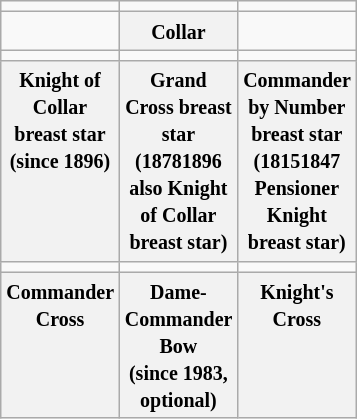<table class="wikitable">
<tr>
<td></td>
<td></td>
<td></td>
</tr>
<tr>
<td></td>
<th><small>Collar</small></th>
<td></td>
</tr>
<tr valign=top align=center>
<td width=33,33%></td>
<td width=33,33%></td>
<td width=33,33%></td>
</tr>
<tr valign=top align=center>
<th width=33,33%><small>Knight of Collar breast star<br>(since 1896)</small></th>
<th width=33,33%><small>Grand Cross breast star<br>(18781896 also Knight of Collar breast star)</small></th>
<th width=33,33%><small>Commander by Number breast star<br>(18151847 Pensioner Knight breast star)</small></th>
</tr>
<tr valign=top align=center>
<td width=33,33%></td>
<td width=33,33%></td>
<td width=33,33%></td>
</tr>
<tr valign=top align=center>
<th width=33,33%><small>Commander Cross</small></th>
<th width=33,33%><small>Dame-Commander Bow<br>(since 1983, optional)</small></th>
<th width=33,33%><small>Knight's Cross</small></th>
</tr>
</table>
